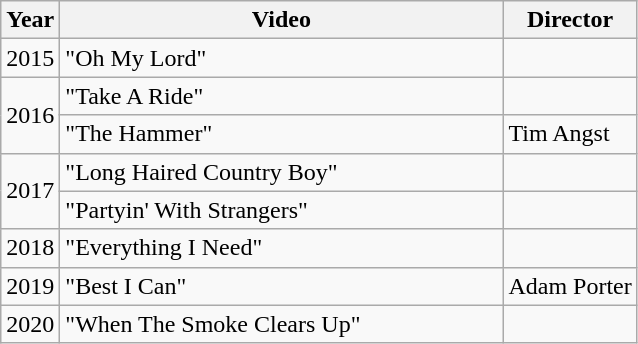<table class="wikitable plainrowheaders">
<tr>
<th>Year</th>
<th style="width:18em;">Video</th>
<th>Director</th>
</tr>
<tr>
<td>2015</td>
<td>"Oh My Lord"</td>
<td></td>
</tr>
<tr>
<td rowspan="2">2016</td>
<td scope="row">"Take A Ride"</td>
<td></td>
</tr>
<tr>
<td scope="row">"The Hammer"</td>
<td>Tim Angst</td>
</tr>
<tr>
<td rowspan="2">2017</td>
<td scope="row">"Long Haired Country Boy"</td>
<td></td>
</tr>
<tr>
<td scope="row">"Partyin' With Strangers"</td>
<td></td>
</tr>
<tr>
<td>2018</td>
<td>"Everything I Need"</td>
<td></td>
</tr>
<tr>
<td>2019</td>
<td scope="row">"Best I Can"</td>
<td>Adam Porter</td>
</tr>
<tr>
<td>2020</td>
<td scope="row">"When The Smoke Clears Up"</td>
<td></td>
</tr>
</table>
